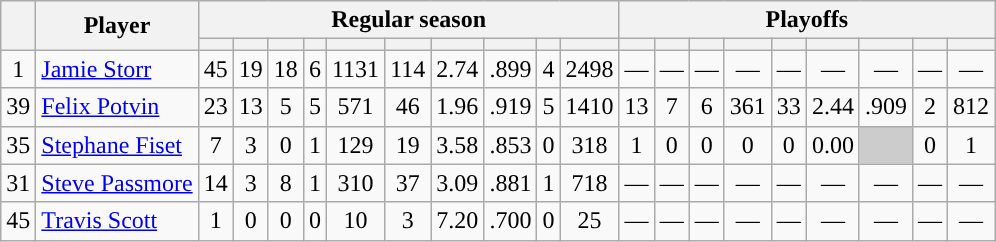<table class="wikitable plainrowheaders" style="text-align:center;">
<tr>
<th scope="col" rowspan="2"></th>
<th scope="col" rowspan="2">Player</th>
<th scope=colgroup colspan=10>Regular season</th>
<th scope=colgroup colspan=9>Playoffs</th>
</tr>
<tr>
<th scope="col"></th>
<th scope="col"></th>
<th scope="col"></th>
<th scope="col"></th>
<th scope="col"></th>
<th scope="col"></th>
<th scope="col"></th>
<th scope="col"></th>
<th scope="col"></th>
<th scope="col"></th>
<th scope="col"></th>
<th scope="col"></th>
<th scope="col"></th>
<th scope="col"></th>
<th scope="col"></th>
<th scope="col"></th>
<th scope="col"></th>
<th scope="col"></th>
<th scope="col"></th>
</tr>
<tr>
<td scope="row">1</td>
<td align="left"><a href='#'>Jamie Storr</a></td>
<td>45</td>
<td>19</td>
<td>18</td>
<td>6</td>
<td>1131</td>
<td>114</td>
<td>2.74</td>
<td>.899</td>
<td>4</td>
<td>2498</td>
<td>—</td>
<td>—</td>
<td>—</td>
<td>—</td>
<td>—</td>
<td>—</td>
<td>—</td>
<td>—</td>
<td>—</td>
</tr>
<tr>
<td scope="row">39</td>
<td align="left"><a href='#'>Felix Potvin</a></td>
<td>23</td>
<td>13</td>
<td>5</td>
<td>5</td>
<td>571</td>
<td>46</td>
<td>1.96</td>
<td>.919</td>
<td>5</td>
<td>1410</td>
<td>13</td>
<td>7</td>
<td>6</td>
<td>361</td>
<td>33</td>
<td>2.44</td>
<td>.909</td>
<td>2</td>
<td>812</td>
</tr>
<tr>
<td scope="row">35</td>
<td align="left"><a href='#'>Stephane Fiset</a></td>
<td>7</td>
<td>3</td>
<td>0</td>
<td>1</td>
<td>129</td>
<td>19</td>
<td>3.58</td>
<td>.853</td>
<td>0</td>
<td>318</td>
<td>1</td>
<td>0</td>
<td>0</td>
<td>0</td>
<td>0</td>
<td>0.00</td>
<td style="background:#ccc"></td>
<td>0</td>
<td>1</td>
</tr>
<tr>
<td scope="row">31</td>
<td align="left"><a href='#'>Steve Passmore</a></td>
<td>14</td>
<td>3</td>
<td>8</td>
<td>1</td>
<td>310</td>
<td>37</td>
<td>3.09</td>
<td>.881</td>
<td>1</td>
<td>718</td>
<td>—</td>
<td>—</td>
<td>—</td>
<td>—</td>
<td>—</td>
<td>—</td>
<td>—</td>
<td>—</td>
<td>—</td>
</tr>
<tr>
<td scope="row">45</td>
<td align="left"><a href='#'>Travis Scott</a></td>
<td>1</td>
<td>0</td>
<td>0</td>
<td>0</td>
<td>10</td>
<td>3</td>
<td>7.20</td>
<td>.700</td>
<td>0</td>
<td>25</td>
<td>—</td>
<td>—</td>
<td>—</td>
<td>—</td>
<td>—</td>
<td>—</td>
<td>—</td>
<td>—</td>
<td>—</td>
</tr>
</table>
